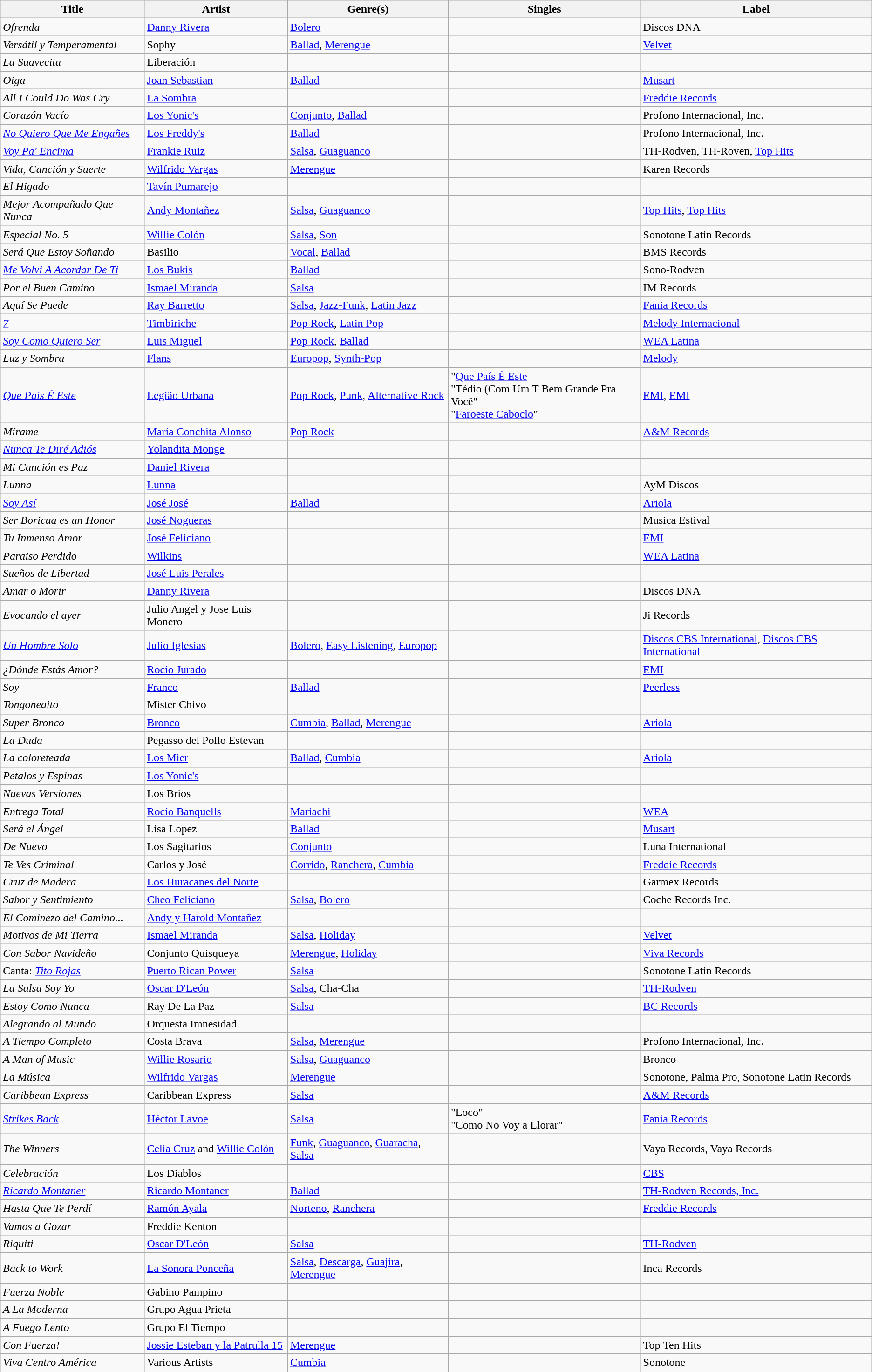<table class="wikitable sortable" style="text-align: left;">
<tr>
<th>Title</th>
<th>Artist</th>
<th>Genre(s)</th>
<th>Singles</th>
<th>Label</th>
</tr>
<tr>
<td><em>Ofrenda</em></td>
<td><a href='#'>Danny Rivera</a></td>
<td><a href='#'>Bolero</a></td>
<td></td>
<td>Discos DNA</td>
</tr>
<tr>
<td><em>Versátil y Temperamental</em></td>
<td>Sophy</td>
<td><a href='#'>Ballad</a>, <a href='#'>Merengue</a></td>
<td></td>
<td><a href='#'>Velvet</a></td>
</tr>
<tr>
<td><em>La Suavecita</em></td>
<td>Liberación</td>
<td></td>
<td></td>
<td></td>
</tr>
<tr>
<td><em>Oiga</em></td>
<td><a href='#'>Joan Sebastian</a></td>
<td><a href='#'>Ballad</a></td>
<td></td>
<td><a href='#'>Musart</a></td>
</tr>
<tr>
<td><em>All I Could Do Was Cry</em></td>
<td><a href='#'>La Sombra</a></td>
<td></td>
<td></td>
<td><a href='#'>Freddie Records</a></td>
</tr>
<tr>
<td><em>Corazón Vacío</em></td>
<td><a href='#'>Los Yonic's</a></td>
<td><a href='#'>Conjunto</a>, <a href='#'>Ballad</a></td>
<td></td>
<td>Profono Internacional, Inc.</td>
</tr>
<tr>
<td><em><a href='#'>No Quiero Que Me Engañes</a></em></td>
<td><a href='#'>Los Freddy's</a></td>
<td><a href='#'>Ballad</a></td>
<td></td>
<td>Profono Internacional, Inc.</td>
</tr>
<tr>
<td><em><a href='#'>Voy Pa' Encima</a></em></td>
<td><a href='#'>Frankie Ruiz</a></td>
<td><a href='#'>Salsa</a>, <a href='#'>Guaguanco</a></td>
<td></td>
<td>TH-Rodven, TH-Roven, <a href='#'>Top Hits</a></td>
</tr>
<tr>
<td><em>Vida, Canción y Suerte</em></td>
<td><a href='#'>Wilfrido Vargas</a></td>
<td><a href='#'>Merengue</a></td>
<td></td>
<td>Karen Records</td>
</tr>
<tr>
<td><em>El Higado</em></td>
<td><a href='#'>Tavín Pumarejo</a></td>
<td></td>
<td></td>
<td></td>
</tr>
<tr>
<td><em>Mejor Acompañado Que Nunca</em></td>
<td><a href='#'>Andy Montañez</a></td>
<td><a href='#'>Salsa</a>, <a href='#'>Guaguanco</a></td>
<td></td>
<td><a href='#'>Top Hits</a>, <a href='#'>Top Hits</a></td>
</tr>
<tr>
<td><em>Especial No. 5</em></td>
<td><a href='#'>Willie Colón</a></td>
<td><a href='#'>Salsa</a>, <a href='#'>Son</a></td>
<td></td>
<td>Sonotone Latin Records</td>
</tr>
<tr>
<td><em>Será Que Estoy Soñando</em></td>
<td>Basilio</td>
<td><a href='#'>Vocal</a>, <a href='#'>Ballad</a></td>
<td></td>
<td>BMS Records</td>
</tr>
<tr>
<td><em><a href='#'>Me Volvi A Acordar De Ti</a></em></td>
<td><a href='#'>Los Bukis</a></td>
<td><a href='#'>Ballad</a></td>
<td></td>
<td>Sono-Rodven</td>
</tr>
<tr>
<td><em>Por el Buen Camino</em></td>
<td><a href='#'>Ismael Miranda</a></td>
<td><a href='#'>Salsa</a></td>
<td></td>
<td>IM Records</td>
</tr>
<tr>
<td><em>Aquí Se Puede</em></td>
<td><a href='#'>Ray Barretto</a></td>
<td><a href='#'>Salsa</a>, <a href='#'>Jazz-Funk</a>, <a href='#'>Latin Jazz</a></td>
<td></td>
<td><a href='#'>Fania Records</a></td>
</tr>
<tr>
<td><em><a href='#'>7</a></em></td>
<td><a href='#'>Timbiriche</a></td>
<td><a href='#'>Pop Rock</a>, <a href='#'>Latin Pop</a></td>
<td></td>
<td><a href='#'>Melody Internacional</a></td>
</tr>
<tr>
<td><em><a href='#'>Soy Como Quiero Ser</a></em></td>
<td><a href='#'>Luis Miguel</a></td>
<td><a href='#'>Pop Rock</a>, <a href='#'>Ballad</a></td>
<td></td>
<td><a href='#'>WEA Latina</a></td>
</tr>
<tr>
<td><em>Luz y Sombra</em></td>
<td><a href='#'>Flans</a></td>
<td><a href='#'>Europop</a>, <a href='#'>Synth-Pop</a></td>
<td></td>
<td><a href='#'>Melody</a></td>
</tr>
<tr>
<td><em><a href='#'>Que País É Este</a></em></td>
<td><a href='#'>Legião Urbana</a></td>
<td><a href='#'>Pop Rock</a>, <a href='#'>Punk</a>, <a href='#'>Alternative Rock</a></td>
<td>"<a href='#'>Que País É Este</a><br>"Tédio (Com Um T Bem Grande Pra Você"<br>"<a href='#'>Faroeste Caboclo</a>"</td>
<td><a href='#'>EMI</a>, <a href='#'>EMI</a></td>
</tr>
<tr>
<td><em>Mírame</em></td>
<td><a href='#'>María Conchita Alonso</a></td>
<td><a href='#'>Pop Rock</a></td>
<td></td>
<td><a href='#'>A&M Records</a></td>
</tr>
<tr>
<td><em><a href='#'>Nunca Te Diré Adiós</a></em></td>
<td><a href='#'>Yolandita Monge</a></td>
<td></td>
<td></td>
<td></td>
</tr>
<tr>
<td><em>Mi Canción es Paz</em></td>
<td><a href='#'>Daniel Rivera</a></td>
<td></td>
<td></td>
<td></td>
</tr>
<tr>
<td><em>Lunna</em></td>
<td><a href='#'>Lunna</a></td>
<td></td>
<td></td>
<td>AyM Discos</td>
</tr>
<tr>
<td><em><a href='#'>Soy Así</a></em></td>
<td><a href='#'>José José</a></td>
<td><a href='#'>Ballad</a></td>
<td></td>
<td><a href='#'>Ariola</a></td>
</tr>
<tr>
<td><em>Ser Boricua es un Honor</em></td>
<td><a href='#'>José Nogueras</a></td>
<td></td>
<td></td>
<td>Musica Estival</td>
</tr>
<tr>
<td><em>Tu Inmenso Amor</em></td>
<td><a href='#'>José Feliciano</a></td>
<td></td>
<td></td>
<td><a href='#'>EMI</a></td>
</tr>
<tr>
<td><em>Paraiso Perdido</em></td>
<td><a href='#'>Wilkins</a></td>
<td></td>
<td></td>
<td><a href='#'>WEA Latina</a></td>
</tr>
<tr>
<td><em>Sueños de Libertad</em></td>
<td><a href='#'>José Luis Perales</a></td>
<td></td>
<td></td>
<td></td>
</tr>
<tr>
<td><em>Amar o Morir</em></td>
<td><a href='#'>Danny Rivera</a></td>
<td></td>
<td></td>
<td>Discos DNA</td>
</tr>
<tr>
<td><em>Evocando el ayer</em></td>
<td>Julio Angel y Jose Luis Monero</td>
<td></td>
<td></td>
<td>Ji Records</td>
</tr>
<tr>
<td><em><a href='#'>Un Hombre Solo</a></em></td>
<td><a href='#'>Julio Iglesias</a></td>
<td><a href='#'>Bolero</a>, <a href='#'>Easy Listening</a>, <a href='#'>Europop</a></td>
<td></td>
<td><a href='#'>Discos CBS International</a>, <a href='#'>Discos CBS International</a></td>
</tr>
<tr>
<td><em>¿Dónde Estás Amor?</em></td>
<td><a href='#'>Rocío Jurado</a></td>
<td></td>
<td></td>
<td><a href='#'>EMI</a></td>
</tr>
<tr>
<td><em>Soy</em></td>
<td><a href='#'>Franco</a></td>
<td><a href='#'>Ballad</a></td>
<td></td>
<td><a href='#'>Peerless</a></td>
</tr>
<tr>
<td><em>Tongoneaito</em></td>
<td>Mister Chivo</td>
<td></td>
<td></td>
<td></td>
</tr>
<tr>
<td><em>Super Bronco</em></td>
<td><a href='#'>Bronco</a></td>
<td><a href='#'>Cumbia</a>, <a href='#'>Ballad</a>, <a href='#'>Merengue</a></td>
<td></td>
<td><a href='#'>Ariola</a></td>
</tr>
<tr>
<td><em>La Duda</em></td>
<td>Pegasso del Pollo Estevan</td>
<td></td>
<td></td>
<td></td>
</tr>
<tr>
<td><em>La coloreteada</em></td>
<td><a href='#'>Los Mier</a></td>
<td><a href='#'>Ballad</a>, <a href='#'>Cumbia</a></td>
<td></td>
<td><a href='#'>Ariola</a></td>
</tr>
<tr>
<td><em>Petalos y Espinas</em></td>
<td><a href='#'>Los Yonic's</a></td>
<td></td>
<td></td>
<td></td>
</tr>
<tr>
<td><em>Nuevas Versiones</em></td>
<td>Los Brios</td>
<td></td>
<td></td>
<td></td>
</tr>
<tr>
<td><em>Entrega Total</em></td>
<td><a href='#'>Rocío Banquells</a></td>
<td><a href='#'>Mariachi</a></td>
<td></td>
<td><a href='#'>WEA</a></td>
</tr>
<tr>
<td><em>Será el Ángel</em></td>
<td>Lisa Lopez</td>
<td><a href='#'>Ballad</a></td>
<td></td>
<td><a href='#'>Musart</a></td>
</tr>
<tr>
<td><em>De Nuevo</em></td>
<td>Los Sagitarios</td>
<td><a href='#'>Conjunto</a></td>
<td></td>
<td>Luna International</td>
</tr>
<tr>
<td><em>Te Ves Criminal</em></td>
<td>Carlos y José</td>
<td><a href='#'>Corrido</a>, <a href='#'>Ranchera</a>, <a href='#'>Cumbia</a></td>
<td></td>
<td><a href='#'>Freddie Records</a></td>
</tr>
<tr>
<td><em>Cruz de Madera</em></td>
<td><a href='#'>Los Huracanes del Norte</a></td>
<td></td>
<td></td>
<td>Garmex Records</td>
</tr>
<tr>
<td><em>Sabor y Sentimiento</em></td>
<td><a href='#'>Cheo Feliciano</a></td>
<td><a href='#'>Salsa</a>, <a href='#'>Bolero</a></td>
<td></td>
<td>Coche Records Inc.</td>
</tr>
<tr>
<td><em>El Cominezo del Camino...</em></td>
<td><a href='#'>Andy y Harold Montañez</a></td>
<td></td>
<td></td>
<td></td>
</tr>
<tr>
<td><em>Motivos de Mi Tierra</em></td>
<td><a href='#'>Ismael Miranda</a></td>
<td><a href='#'>Salsa</a>, <a href='#'>Holiday</a></td>
<td></td>
<td><a href='#'>Velvet</a></td>
</tr>
<tr>
<td><em>Con Sabor Navideño</em></td>
<td>Conjunto Quisqueya</td>
<td><a href='#'>Merengue</a>, <a href='#'>Holiday</a></td>
<td></td>
<td><a href='#'>Viva Records</a></td>
</tr>
<tr>
<td>Canta: <em><a href='#'>Tito Rojas</a></em></td>
<td><a href='#'>Puerto Rican Power</a></td>
<td><a href='#'>Salsa</a></td>
<td></td>
<td>Sonotone Latin Records</td>
</tr>
<tr>
<td><em>La Salsa Soy Yo</em></td>
<td><a href='#'>Oscar D'León</a></td>
<td><a href='#'>Salsa</a>, Cha-Cha</td>
<td></td>
<td><a href='#'>TH-Rodven</a></td>
</tr>
<tr>
<td><em>Estoy Como Nunca</em></td>
<td>Ray De La Paz</td>
<td><a href='#'>Salsa</a></td>
<td></td>
<td><a href='#'>BC Records</a></td>
</tr>
<tr>
<td><em>Alegrando al Mundo</em></td>
<td>Orquesta Imnesidad</td>
<td></td>
<td></td>
<td></td>
</tr>
<tr>
<td><em>A Tiempo Completo</em></td>
<td>Costa Brava</td>
<td><a href='#'>Salsa</a>, <a href='#'>Merengue</a></td>
<td></td>
<td>Profono Internacional, Inc.</td>
</tr>
<tr>
<td><em>A Man of Music</em></td>
<td><a href='#'>Willie Rosario</a></td>
<td><a href='#'>Salsa</a>, <a href='#'>Guaguanco</a></td>
<td></td>
<td>Bronco</td>
</tr>
<tr>
<td><em>La Música</em></td>
<td><a href='#'>Wilfrido Vargas</a></td>
<td><a href='#'>Merengue</a></td>
<td></td>
<td>Sonotone, Palma Pro, Sonotone Latin Records</td>
</tr>
<tr>
<td><em>Caribbean Express</em></td>
<td>Caribbean Express</td>
<td><a href='#'>Salsa</a></td>
<td></td>
<td><a href='#'>A&M Records</a></td>
</tr>
<tr>
<td><em><a href='#'>Strikes Back</a></em></td>
<td><a href='#'>Héctor Lavoe</a></td>
<td><a href='#'>Salsa</a></td>
<td>"Loco"<br>"Como No Voy a Llorar"</td>
<td><a href='#'>Fania Records</a></td>
</tr>
<tr>
<td><em>The Winners</em></td>
<td><a href='#'>Celia Cruz</a> and <a href='#'>Willie Colón</a></td>
<td><a href='#'>Funk</a>, <a href='#'>Guaguanco</a>, <a href='#'>Guaracha</a>, <a href='#'>Salsa</a></td>
<td></td>
<td>Vaya Records, Vaya Records</td>
</tr>
<tr>
<td><em>Celebración</em></td>
<td>Los Diablos</td>
<td></td>
<td></td>
<td><a href='#'>CBS</a></td>
</tr>
<tr>
<td><em><a href='#'>Ricardo Montaner</a></em></td>
<td><a href='#'>Ricardo Montaner</a></td>
<td><a href='#'>Ballad</a></td>
<td></td>
<td><a href='#'>TH-Rodven Records, Inc.</a></td>
</tr>
<tr>
<td><em>Hasta Que Te Perdí</em></td>
<td><a href='#'>Ramón Ayala</a></td>
<td><a href='#'>Norteno</a>, <a href='#'>Ranchera</a></td>
<td></td>
<td><a href='#'>Freddie Records</a></td>
</tr>
<tr>
<td><em>Vamos a Gozar</em></td>
<td>Freddie Kenton</td>
<td></td>
<td></td>
<td></td>
</tr>
<tr>
<td><em>Riquiti</em></td>
<td><a href='#'>Oscar D'León</a></td>
<td><a href='#'>Salsa</a></td>
<td></td>
<td><a href='#'>TH-Rodven</a></td>
</tr>
<tr>
<td><em>Back to Work</em></td>
<td><a href='#'>La Sonora Ponceña</a></td>
<td><a href='#'>Salsa</a>, <a href='#'>Descarga</a>, <a href='#'>Guajira</a>, <a href='#'>Merengue</a></td>
<td></td>
<td>Inca Records</td>
</tr>
<tr>
<td><em>Fuerza Noble</em></td>
<td>Gabino Pampino</td>
<td></td>
<td></td>
<td></td>
</tr>
<tr>
<td><em>A La Moderna</em></td>
<td>Grupo Agua Prieta</td>
<td></td>
<td></td>
<td></td>
</tr>
<tr>
<td><em>A Fuego Lento</em></td>
<td>Grupo El Tiempo</td>
<td></td>
<td></td>
<td></td>
</tr>
<tr>
<td><em>Con Fuerza!</em></td>
<td><a href='#'>Jossie Esteban y la Patrulla 15</a></td>
<td><a href='#'>Merengue</a></td>
<td></td>
<td>Top Ten Hits</td>
</tr>
<tr>
<td><em>Viva Centro América</em></td>
<td>Various Artists</td>
<td><a href='#'>Cumbia</a></td>
<td></td>
<td>Sonotone</td>
</tr>
<tr>
</tr>
</table>
